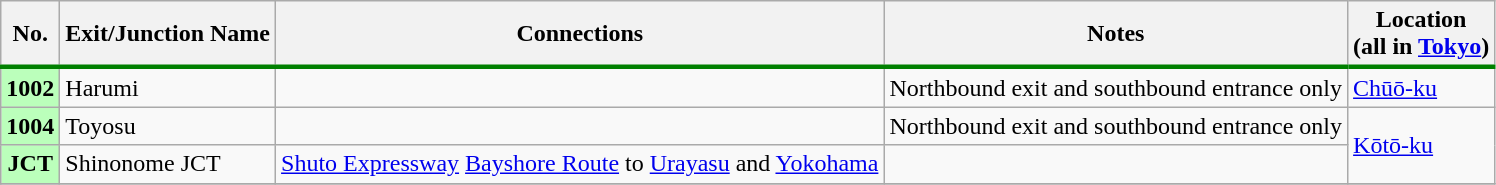<table table class="wikitable">
<tr>
<th style="border-bottom: 3px solid green;">No.</th>
<th style="border-bottom: 3px solid green;">Exit/Junction Name</th>
<th style="border-bottom: 3px solid green;">Connections</th>
<th style="border-bottom: 3px solid green;">Notes</th>
<th style="border-bottom: 3px solid green;">Location<br>(all in <a href='#'>Tokyo</a>)</th>
</tr>
<tr>
<th style="background-color: #BFB;">1002</th>
<td>Harumi</td>
<td></td>
<td>Northbound exit and southbound entrance only</td>
<td><a href='#'>Chūō-ku</a></td>
</tr>
<tr>
<th style="background-color: #BFB;">1004</th>
<td>Toyosu</td>
<td></td>
<td>Northbound exit and southbound entrance only</td>
<td rowspan="2"><a href='#'>Kōtō-ku</a></td>
</tr>
<tr>
<th style="background-color: #BFB;">JCT</th>
<td>Shinonome JCT</td>
<td> <a href='#'>Shuto Expressway</a> <a href='#'>Bayshore Route</a> to <a href='#'>Urayasu</a> and <a href='#'>Yokohama</a></td>
<td></td>
</tr>
<tr>
</tr>
</table>
